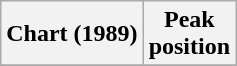<table class= "wikitable">
<tr>
<th>Chart (1989)</th>
<th>Peak<br>position</th>
</tr>
<tr>
</tr>
</table>
